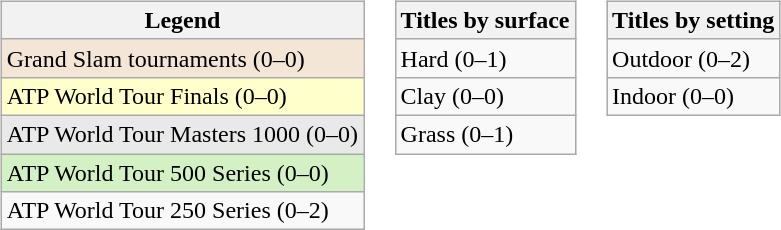<table>
<tr valign="top">
<td><br><table class="wikitable">
<tr>
<th>Legend</th>
</tr>
<tr style="background:#f3e6d7;">
<td>Grand Slam tournaments (0–0)</td>
</tr>
<tr style="background:#ffffcc;">
<td>ATP World Tour Finals (0–0)</td>
</tr>
<tr style="background:#e9e9e9;">
<td>ATP World Tour Masters 1000 (0–0)</td>
</tr>
<tr style="background:#d4f1c5;">
<td>ATP World Tour 500 Series (0–0)</td>
</tr>
<tr>
<td>ATP World Tour 250 Series (0–2)</td>
</tr>
</table>
</td>
<td><br><table class="wikitable">
<tr>
<th>Titles by surface</th>
</tr>
<tr>
<td>Hard (0–1)</td>
</tr>
<tr>
<td>Clay (0–0)</td>
</tr>
<tr>
<td>Grass (0–1)</td>
</tr>
</table>
</td>
<td><br><table class="wikitable">
<tr>
<th>Titles by setting</th>
</tr>
<tr>
<td>Outdoor (0–2)</td>
</tr>
<tr>
<td>Indoor (0–0)</td>
</tr>
</table>
</td>
</tr>
</table>
